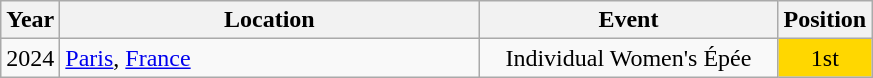<table class="wikitable" style="text-align:center;">
<tr>
<th>Year</th>
<th style="width:17em">Location</th>
<th style="width:12em">Event</th>
<th>Position</th>
</tr>
<tr>
<td>2024</td>
<td rowspan="1" align="left"> <a href='#'>Paris</a>, <a href='#'>France</a></td>
<td>Individual Women's Épée</td>
<td bgcolor="gold">1st</td>
</tr>
</table>
